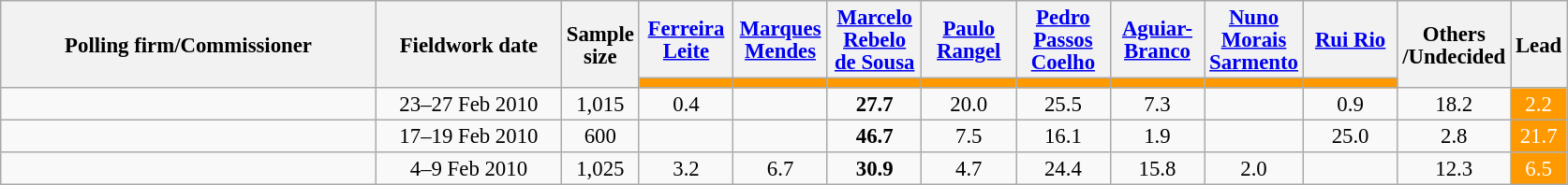<table class="wikitable collapsible" style="text-align:center; font-size:95%; line-height:16px;">
<tr style="height:42px;">
<th style="width:260px;" rowspan="2">Polling firm/Commissioner</th>
<th style="width:125px;" rowspan="2">Fieldwork date</th>
<th style="width:40px;" rowspan="2">Sample size</th>
<th class="unsortable" style="width:60px;"><a href='#'>Ferreira Leite</a></th>
<th class="unsortable" style="width:60px;"><a href='#'>Marques Mendes</a></th>
<th class="unsortable" style="width:60px;"><a href='#'>Marcelo Rebelo de Sousa</a></th>
<th class="unsortable" style="width:60px;"><a href='#'>Paulo Rangel</a></th>
<th class="unsortable" style="width:60px;"><a href='#'>Pedro Passos Coelho</a></th>
<th class="unsortable" style="width:60px;"><a href='#'>Aguiar-Branco</a></th>
<th class="unsortable" style="width:60px;"><a href='#'>Nuno Morais Sarmento</a></th>
<th class="unsortable" style="width:60px;"><a href='#'>Rui Rio</a></th>
<th style="width:60px;" rowspan="2">Others<br>/Undecided</th>
<th style="width:30px;" rowspan="2">Lead</th>
</tr>
<tr>
<th style="color:inherit;background:#FF9900;"></th>
<th style="color:inherit;background:#FF9900;"></th>
<th style="color:inherit;background:#FF9900;"></th>
<th style="color:inherit;background:#FF9900;"></th>
<th style="color:inherit;background:#FF9900;"></th>
<th style="color:inherit;background:#FF9900;"></th>
<th style="color:inherit;background:#FF9900;"></th>
<th style="color:inherit;background:#FF9900;"></th>
</tr>
<tr>
<td></td>
<td>23–27 Feb 2010</td>
<td>1,015</td>
<td>0.4</td>
<td></td>
<td><strong>27.7</strong></td>
<td>20.0</td>
<td>25.5</td>
<td>7.3</td>
<td></td>
<td>0.9</td>
<td>18.2</td>
<td style="background:#FF9900; color:white;">2.2</td>
</tr>
<tr>
<td></td>
<td>17–19 Feb 2010</td>
<td>600</td>
<td></td>
<td></td>
<td><strong>46.7</strong></td>
<td>7.5</td>
<td>16.1</td>
<td>1.9</td>
<td></td>
<td>25.0</td>
<td>2.8</td>
<td style="background:#FF9900; color:white;">21.7</td>
</tr>
<tr>
<td></td>
<td>4–9 Feb 2010</td>
<td>1,025</td>
<td>3.2</td>
<td>6.7</td>
<td><strong>30.9</strong></td>
<td>4.7</td>
<td>24.4</td>
<td>15.8</td>
<td>2.0</td>
<td></td>
<td>12.3</td>
<td style="background:#FF9900; color:white;">6.5</td>
</tr>
</table>
